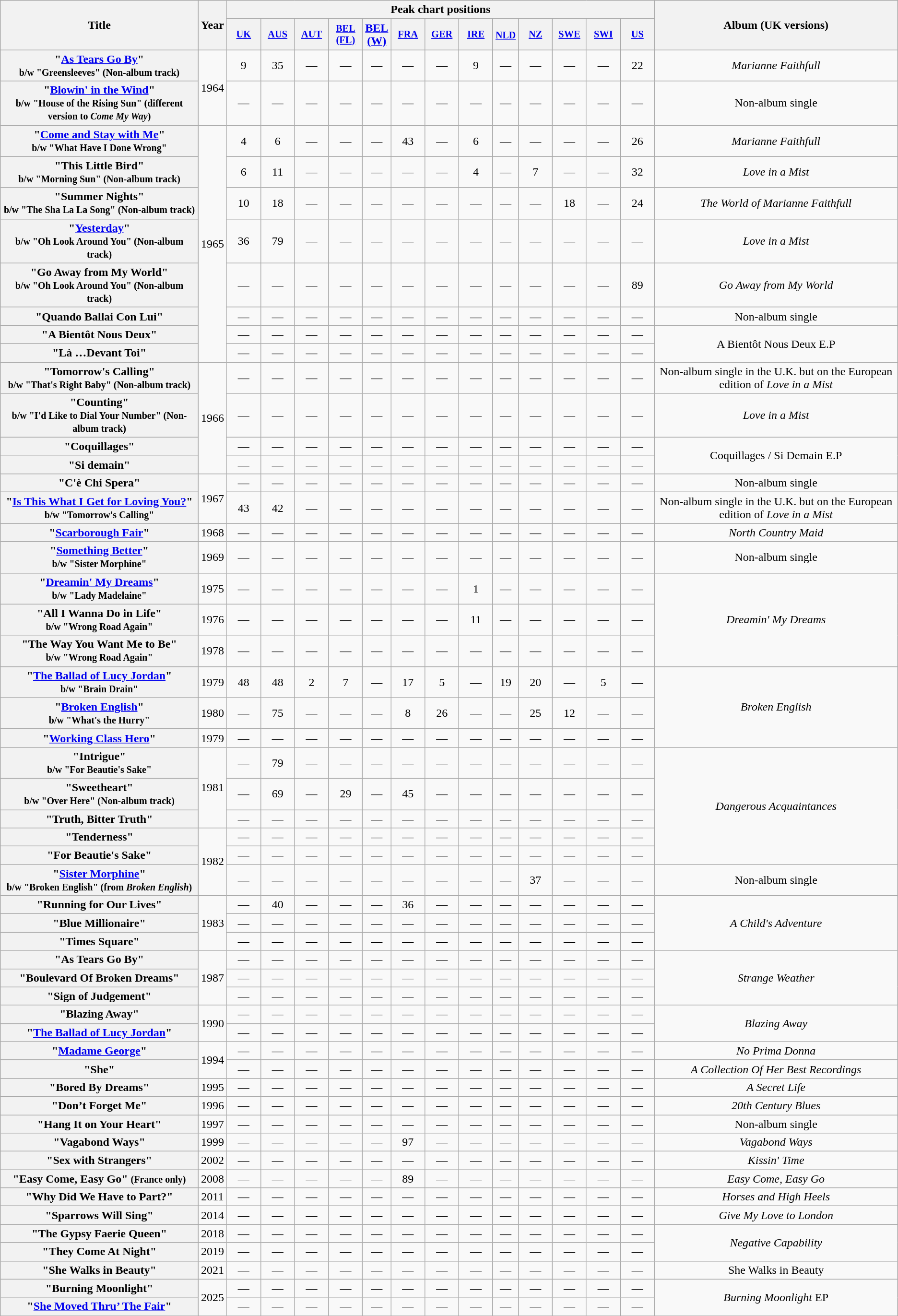<table class="wikitable plainrowheaders" style="text-align:center;">
<tr>
<th rowspan="2">Title<br></th>
<th rowspan="2">Year</th>
<th colspan="13">Peak chart positions</th>
<th rowspan="2">Album (UK versions)</th>
</tr>
<tr>
<th style="width:3em;font-size:85%"><a href='#'>UK</a><br></th>
<th style="width:3em;font-size:85%"><a href='#'>AUS</a></th>
<th style="width:3em;font-size:85%"><a href='#'>AUT</a><br></th>
<th style="width:3em;font-size:85%"><a href='#'>BEL<br>(FL)</a><br></th>
<th><a href='#'>BEL<br>(W)</a><br></th>
<th style="width:3em;font-size:85%"><a href='#'>FRA</a><br></th>
<th style="width:3em;font-size:85%"><a href='#'>GER</a><br></th>
<th style="width:3em;font-size:85%"><a href='#'>IRE</a></th>
<th><small><a href='#'>NLD</a></small><br></th>
<th style="width:3em;font-size:85%"><a href='#'>NZ</a><br></th>
<th style="width:3em;font-size:85%"><a href='#'>SWE</a><br></th>
<th style="width:3em;font-size:85%"><a href='#'>SWI</a><br></th>
<th style="width:3em;font-size:85%"><a href='#'>US</a><br></th>
</tr>
<tr>
<th scope="row">"<a href='#'>As Tears Go By</a>"<br><small>b/w "Greensleeves" (Non-album track)</small></th>
<td rowspan="2">1964</td>
<td>9</td>
<td>35</td>
<td>—</td>
<td>—</td>
<td>—</td>
<td>—</td>
<td>—</td>
<td>9</td>
<td>—</td>
<td>—</td>
<td>—</td>
<td>—</td>
<td>22</td>
<td><em>Marianne Faithfull</em></td>
</tr>
<tr>
<th scope="row">"<a href='#'>Blowin' in the Wind</a>"<br><small>b/w "House of the Rising Sun" (different version to <em>Come My Way</em>)</small></th>
<td>—</td>
<td>—</td>
<td>—</td>
<td>—</td>
<td>—</td>
<td>—</td>
<td>—</td>
<td>—</td>
<td>—</td>
<td>—</td>
<td>—</td>
<td>—</td>
<td>—</td>
<td>Non-album single</td>
</tr>
<tr>
<th scope="row">"<a href='#'>Come and Stay with Me</a>"<br><small>b/w "What Have I Done Wrong"</small></th>
<td rowspan="8">1965</td>
<td>4</td>
<td>6</td>
<td>—</td>
<td>—</td>
<td>—</td>
<td>43</td>
<td>—</td>
<td>6</td>
<td>—</td>
<td>—</td>
<td>—</td>
<td>—</td>
<td>26</td>
<td><em>Marianne Faithfull</em></td>
</tr>
<tr>
<th scope="row">"This Little Bird"<br><small>b/w "Morning Sun" (Non-album track)</small></th>
<td>6</td>
<td>11</td>
<td>—</td>
<td>—</td>
<td>—</td>
<td>—</td>
<td>—</td>
<td>4</td>
<td>—</td>
<td>7</td>
<td>—</td>
<td>—</td>
<td>32</td>
<td><em>Love in a Mist</em></td>
</tr>
<tr>
<th scope="row">"Summer Nights"<br><small>b/w "The Sha La La Song" (Non-album track)</small></th>
<td>10</td>
<td>18</td>
<td>—</td>
<td>—</td>
<td>—</td>
<td>—</td>
<td>—</td>
<td>—</td>
<td>—</td>
<td>—</td>
<td>18</td>
<td>—</td>
<td>24</td>
<td><em>The World of Marianne Faithfull</em></td>
</tr>
<tr>
<th scope="row">"<a href='#'>Yesterday</a>"<br><small>b/w "Oh Look Around You" (Non-album track)</small></th>
<td>36</td>
<td>79</td>
<td>—</td>
<td>—</td>
<td>—</td>
<td>—</td>
<td>—</td>
<td>—</td>
<td>—</td>
<td>—</td>
<td>—</td>
<td>—</td>
<td>—</td>
<td><em>Love in a Mist</em></td>
</tr>
<tr>
<th scope="row">"Go Away from My World"<br><small>b/w "Oh Look Around You" (Non-album track)</small></th>
<td>—</td>
<td>—</td>
<td>—</td>
<td>—</td>
<td>—</td>
<td>—</td>
<td>—</td>
<td>—</td>
<td>—</td>
<td>—</td>
<td>—</td>
<td>—</td>
<td>89</td>
<td><em>Go Away from My World</em></td>
</tr>
<tr>
<th scope="row">"Quando Ballai Con Lui"</th>
<td>—</td>
<td>—</td>
<td>—</td>
<td>—</td>
<td>—</td>
<td>—</td>
<td>—</td>
<td>—</td>
<td>—</td>
<td>—</td>
<td>—</td>
<td>—</td>
<td>—</td>
<td>Non-album single</td>
</tr>
<tr>
<th scope="row">"A Bientôt Nous Deux"</th>
<td>—</td>
<td>—</td>
<td>—</td>
<td>—</td>
<td>—</td>
<td>—</td>
<td>—</td>
<td>—</td>
<td>—</td>
<td>—</td>
<td>—</td>
<td>—</td>
<td>—</td>
<td rowspan="2">A Bientôt Nous Deux E.P</td>
</tr>
<tr>
<th scope="row">"Là …Devant Toi"</th>
<td>—</td>
<td>—</td>
<td>—</td>
<td>—</td>
<td>—</td>
<td>—</td>
<td>—</td>
<td>—</td>
<td>—</td>
<td>—</td>
<td>—</td>
<td>—</td>
<td>—</td>
</tr>
<tr>
<th scope="row">"Tomorrow's Calling"<br><small>b/w "That's Right Baby" (Non-album track)</small></th>
<td rowspan="4">1966</td>
<td>—</td>
<td>—</td>
<td>—</td>
<td>—</td>
<td>—</td>
<td>—</td>
<td>—</td>
<td>—</td>
<td>—</td>
<td>—</td>
<td>—</td>
<td>—</td>
<td>—</td>
<td>Non-album single in the U.K. but on the European edition of <em>Love in a Mist</em></td>
</tr>
<tr>
<th scope="row">"Counting"<br><small>b/w "I'd Like to Dial Your Number" (Non-album track)</small></th>
<td>—</td>
<td>—</td>
<td>—</td>
<td>—</td>
<td>—</td>
<td>—</td>
<td>—</td>
<td>—</td>
<td>—</td>
<td>—</td>
<td>—</td>
<td>—</td>
<td>—</td>
<td><em>Love in a Mist</em></td>
</tr>
<tr>
<th scope="row">"Coquillages"</th>
<td>—</td>
<td>—</td>
<td>—</td>
<td>—</td>
<td>—</td>
<td>—</td>
<td>—</td>
<td>—</td>
<td>—</td>
<td>—</td>
<td>—</td>
<td>—</td>
<td>—</td>
<td rowspan="2">Coquillages / Si Demain E.P</td>
</tr>
<tr>
<th scope="row">"Si demain"</th>
<td>—</td>
<td>—</td>
<td>—</td>
<td>—</td>
<td>—</td>
<td>—</td>
<td>—</td>
<td>—</td>
<td>—</td>
<td>—</td>
<td>—</td>
<td>—</td>
<td>—</td>
</tr>
<tr>
<th scope="row">"C'è Chi Spera"</th>
<td rowspan="2">1967</td>
<td>—</td>
<td>—</td>
<td>—</td>
<td>—</td>
<td>—</td>
<td>—</td>
<td>—</td>
<td>—</td>
<td>—</td>
<td>—</td>
<td>—</td>
<td>—</td>
<td>—</td>
<td>Non-album single</td>
</tr>
<tr>
<th scope="row">"<a href='#'>Is This What I Get for Loving You?</a>"<br><small>b/w "Tomorrow's Calling" </small></th>
<td>43</td>
<td>42</td>
<td>—</td>
<td>—</td>
<td>—</td>
<td>—</td>
<td>—</td>
<td>—</td>
<td>—</td>
<td>—</td>
<td>—</td>
<td>—</td>
<td>—</td>
<td>Non-album single in the U.K. but on the European edition of <em>Love in a Mist</em></td>
</tr>
<tr>
<th scope="row">"<a href='#'>Scarborough Fair</a>"</th>
<td>1968</td>
<td>—</td>
<td>—</td>
<td>—</td>
<td>—</td>
<td>—</td>
<td>—</td>
<td>—</td>
<td>—</td>
<td>—</td>
<td>—</td>
<td>—</td>
<td>—</td>
<td>—</td>
<td><em>North Country Maid</em></td>
</tr>
<tr>
<th scope="row">"<a href='#'>Something Better</a>"<br><small>b/w "Sister Morphine"</small></th>
<td>1969</td>
<td>—</td>
<td>—</td>
<td>—</td>
<td>—</td>
<td>—</td>
<td>—</td>
<td>—</td>
<td>—</td>
<td>—</td>
<td>—</td>
<td>—</td>
<td>—</td>
<td>—</td>
<td>Non-album single</td>
</tr>
<tr>
<th scope="row">"<a href='#'>Dreamin' My Dreams</a>"<br><small>b/w "Lady Madelaine"</small></th>
<td>1975</td>
<td>—</td>
<td>—</td>
<td>—</td>
<td>—</td>
<td>—</td>
<td>—</td>
<td>—</td>
<td>1</td>
<td>—</td>
<td>—</td>
<td>—</td>
<td>—</td>
<td>—</td>
<td rowspan="3"><em>Dreamin' My Dreams</em></td>
</tr>
<tr>
<th scope="row">"All I Wanna Do in Life"<br><small>b/w "Wrong Road Again"</small></th>
<td>1976</td>
<td>—</td>
<td>—</td>
<td>—</td>
<td>—</td>
<td>—</td>
<td>—</td>
<td>—</td>
<td>11</td>
<td>—</td>
<td>—</td>
<td>—</td>
<td>—</td>
<td>—</td>
</tr>
<tr>
<th scope="row">"The Way You Want Me to Be"<br><small>b/w "Wrong Road Again"</small></th>
<td>1978</td>
<td>—</td>
<td>—</td>
<td>—</td>
<td>—</td>
<td>—</td>
<td>—</td>
<td>—</td>
<td>—</td>
<td>—</td>
<td>—</td>
<td>—</td>
<td>—</td>
<td>—</td>
</tr>
<tr>
<th scope="row">"<a href='#'>The Ballad of Lucy Jordan</a>"<br><small>b/w "Brain Drain"</small></th>
<td>1979</td>
<td>48</td>
<td>48</td>
<td>2</td>
<td>7</td>
<td>—</td>
<td>17</td>
<td>5</td>
<td>—</td>
<td>19</td>
<td>20</td>
<td>—</td>
<td>5</td>
<td>—</td>
<td rowspan="3"><em>Broken English</em></td>
</tr>
<tr>
<th scope="row">"<a href='#'>Broken English</a>"<br><small>b/w "What's the Hurry"</small></th>
<td>1980</td>
<td>—</td>
<td>75</td>
<td>—</td>
<td>—</td>
<td>—</td>
<td>8</td>
<td>26</td>
<td>—</td>
<td>—</td>
<td>25</td>
<td>12</td>
<td>—</td>
<td>—</td>
</tr>
<tr>
<th scope="row">"<a href='#'>Working Class Hero</a>"</th>
<td>1979</td>
<td>—</td>
<td>—</td>
<td>—</td>
<td>—</td>
<td>—</td>
<td>—</td>
<td>—</td>
<td>—</td>
<td>—</td>
<td>—</td>
<td>—</td>
<td>—</td>
<td>—</td>
</tr>
<tr>
<th scope="row">"Intrigue"<br><small>b/w "For Beautie's Sake"</small></th>
<td rowspan="3">1981</td>
<td>—</td>
<td>79</td>
<td>—</td>
<td>—</td>
<td>—</td>
<td>—</td>
<td>—</td>
<td>—</td>
<td>—</td>
<td>—</td>
<td>—</td>
<td>—</td>
<td>—</td>
<td rowspan="5"><em>Dangerous Acquaintances</em></td>
</tr>
<tr>
<th scope="row">"Sweetheart"<br><small>b/w "Over Here" (Non-album track)</small></th>
<td>—</td>
<td>69</td>
<td>—</td>
<td>29</td>
<td>—</td>
<td>45</td>
<td>—</td>
<td>—</td>
<td>—</td>
<td>—</td>
<td>—</td>
<td>—</td>
<td>—</td>
</tr>
<tr>
<th scope="row">"Truth, Bitter Truth"</th>
<td>—</td>
<td>—</td>
<td>—</td>
<td>—</td>
<td>—</td>
<td>—</td>
<td>—</td>
<td>—</td>
<td>—</td>
<td>—</td>
<td>—</td>
<td>—</td>
<td>—</td>
</tr>
<tr>
<th scope="row">"Tenderness"</th>
<td rowspan="3">1982</td>
<td>—</td>
<td>—</td>
<td>—</td>
<td>—</td>
<td>—</td>
<td>—</td>
<td>—</td>
<td>—</td>
<td>—</td>
<td>—</td>
<td>—</td>
<td>—</td>
<td>—</td>
</tr>
<tr>
<th scope="row">"For Beautie's Sake"</th>
<td>—</td>
<td>—</td>
<td>—</td>
<td>—</td>
<td>—</td>
<td>—</td>
<td>—</td>
<td>—</td>
<td>—</td>
<td>—</td>
<td>—</td>
<td>—</td>
<td>—</td>
</tr>
<tr>
<th scope="row">"<a href='#'>Sister Morphine</a>"<br><small>b/w "Broken English" (from <em>Broken English</em>)</small></th>
<td>—</td>
<td>—</td>
<td>—</td>
<td>—</td>
<td>—</td>
<td>—</td>
<td>—</td>
<td>—</td>
<td>—</td>
<td>37</td>
<td>—</td>
<td>—</td>
<td>—</td>
<td>Non-album single</td>
</tr>
<tr>
<th scope="row">"Running for Our Lives"</th>
<td rowspan="3">1983</td>
<td>—</td>
<td>40</td>
<td>—</td>
<td>—</td>
<td>—</td>
<td>36</td>
<td>—</td>
<td>—</td>
<td>—</td>
<td>—</td>
<td>—</td>
<td>—</td>
<td>—</td>
<td rowspan="3"><em>A Child's Adventure</em></td>
</tr>
<tr>
<th scope="row">"Blue Millionaire"</th>
<td>—</td>
<td>—</td>
<td>—</td>
<td>—</td>
<td>—</td>
<td>—</td>
<td>—</td>
<td>—</td>
<td>—</td>
<td>—</td>
<td>—</td>
<td>—</td>
<td>—</td>
</tr>
<tr>
<th scope="row">"Times Square"</th>
<td>—</td>
<td>—</td>
<td>—</td>
<td>—</td>
<td>—</td>
<td>—</td>
<td>—</td>
<td>—</td>
<td>—</td>
<td>—</td>
<td>—</td>
<td>—</td>
<td>—</td>
</tr>
<tr>
<th scope="row">"As Tears Go By"</th>
<td rowspan="3">1987</td>
<td>—</td>
<td>—</td>
<td>—</td>
<td>—</td>
<td>—</td>
<td>—</td>
<td>—</td>
<td>—</td>
<td>—</td>
<td>—</td>
<td>—</td>
<td>—</td>
<td>—</td>
<td rowspan="3"><em>Strange Weather</em></td>
</tr>
<tr>
<th scope="row">"Boulevard Of Broken Dreams"</th>
<td>—</td>
<td>—</td>
<td>—</td>
<td>—</td>
<td>—</td>
<td>—</td>
<td>—</td>
<td>—</td>
<td>—</td>
<td>—</td>
<td>—</td>
<td>—</td>
<td>—</td>
</tr>
<tr>
<th scope="row">"Sign of Judgement"</th>
<td>—</td>
<td>—</td>
<td>—</td>
<td>—</td>
<td>—</td>
<td>—</td>
<td>—</td>
<td>—</td>
<td>—</td>
<td>—</td>
<td>—</td>
<td>—</td>
<td>—</td>
</tr>
<tr>
<th scope="row">"Blazing Away"</th>
<td rowspan="2">1990</td>
<td>—</td>
<td>—</td>
<td>—</td>
<td>—</td>
<td>—</td>
<td>—</td>
<td>—</td>
<td>—</td>
<td>—</td>
<td>—</td>
<td>—</td>
<td>—</td>
<td>—</td>
<td rowspan="2"><em>Blazing Away</em></td>
</tr>
<tr>
<th scope="row">"<a href='#'>The Ballad of Lucy Jordan</a>"</th>
<td>—</td>
<td>—</td>
<td>—</td>
<td>—</td>
<td>—</td>
<td>—</td>
<td>—</td>
<td>—</td>
<td>—</td>
<td>—</td>
<td>—</td>
<td>—</td>
<td>—</td>
</tr>
<tr>
<th scope="row">"<a href='#'>Madame George</a>"</th>
<td rowspan="2">1994</td>
<td>—</td>
<td>—</td>
<td>—</td>
<td>—</td>
<td>—</td>
<td>—</td>
<td>—</td>
<td>—</td>
<td>—</td>
<td>—</td>
<td>—</td>
<td>—</td>
<td>—</td>
<td><em>No Prima Donna</em></td>
</tr>
<tr>
<th scope="row">"She"</th>
<td>—</td>
<td>—</td>
<td>—</td>
<td>—</td>
<td>—</td>
<td>—</td>
<td>—</td>
<td>—</td>
<td>—</td>
<td>—</td>
<td>—</td>
<td>—</td>
<td>—</td>
<td><em>A Collection Of Her Best Recordings</em></td>
</tr>
<tr>
<th scope="row">"Bored By Dreams"</th>
<td>1995</td>
<td>—</td>
<td>—</td>
<td>—</td>
<td>—</td>
<td>—</td>
<td>—</td>
<td>—</td>
<td>—</td>
<td>—</td>
<td>—</td>
<td>—</td>
<td>—</td>
<td>—</td>
<td><em>A Secret Life</em></td>
</tr>
<tr>
<th scope="row">"Don’t Forget Me"</th>
<td>1996</td>
<td>—</td>
<td>—</td>
<td>—</td>
<td>—</td>
<td>—</td>
<td>—</td>
<td>—</td>
<td>—</td>
<td>—</td>
<td>—</td>
<td>—</td>
<td>—</td>
<td>—</td>
<td><em>20th Century Blues</em></td>
</tr>
<tr>
<th scope="row">"Hang It on Your Heart"</th>
<td>1997</td>
<td>—</td>
<td>—</td>
<td>—</td>
<td>—</td>
<td>—</td>
<td>—</td>
<td>—</td>
<td>—</td>
<td>—</td>
<td>—</td>
<td>—</td>
<td>—</td>
<td>—</td>
<td>Non-album single</td>
</tr>
<tr>
<th scope="row">"Vagabond Ways"</th>
<td>1999</td>
<td>—</td>
<td>—</td>
<td>—</td>
<td>—</td>
<td>—</td>
<td>97</td>
<td>—</td>
<td>—</td>
<td>—</td>
<td>—</td>
<td>—</td>
<td>—</td>
<td>—</td>
<td><em>Vagabond Ways</em></td>
</tr>
<tr>
<th scope="row">"Sex with Strangers"</th>
<td>2002</td>
<td>—</td>
<td>—</td>
<td>—</td>
<td>—</td>
<td>—</td>
<td>—</td>
<td>—</td>
<td>—</td>
<td>—</td>
<td>—</td>
<td>—</td>
<td>—</td>
<td>—</td>
<td><em>Kissin' Time</em></td>
</tr>
<tr>
<th scope="row">"Easy Come, Easy Go" <small>(France only)</small></th>
<td>2008</td>
<td>—</td>
<td>—</td>
<td>—</td>
<td>—</td>
<td>—</td>
<td>89</td>
<td>—</td>
<td>—</td>
<td>—</td>
<td>—</td>
<td>—</td>
<td>—</td>
<td>—</td>
<td><em>Easy Come, Easy Go</em></td>
</tr>
<tr>
<th scope="row">"Why Did We Have to Part?"</th>
<td>2011</td>
<td>—</td>
<td>—</td>
<td>—</td>
<td>—</td>
<td>—</td>
<td>—</td>
<td>—</td>
<td>—</td>
<td>—</td>
<td>—</td>
<td>—</td>
<td>—</td>
<td>—</td>
<td><em>Horses and High Heels</em></td>
</tr>
<tr>
<th scope="row">"Sparrows Will Sing"</th>
<td>2014</td>
<td>—</td>
<td>—</td>
<td>—</td>
<td>—</td>
<td>—</td>
<td>—</td>
<td>—</td>
<td>—</td>
<td>—</td>
<td>—</td>
<td>—</td>
<td>—</td>
<td>—</td>
<td><em>Give My Love to London</em></td>
</tr>
<tr>
<th scope="row">"The Gypsy Faerie Queen"</th>
<td>2018</td>
<td>—</td>
<td>—</td>
<td>—</td>
<td>—</td>
<td>—</td>
<td>—</td>
<td>—</td>
<td>—</td>
<td>—</td>
<td>—</td>
<td>—</td>
<td>—</td>
<td>—</td>
<td rowspan="2"><em>Negative Capability</em></td>
</tr>
<tr>
<th scope="row">"They Come At Night"</th>
<td>2019</td>
<td>—</td>
<td>—</td>
<td>—</td>
<td>—</td>
<td>—</td>
<td>—</td>
<td>—</td>
<td>—</td>
<td>—</td>
<td>—</td>
<td>—</td>
<td>—</td>
<td>—</td>
</tr>
<tr>
<th scope="row">"She Walks in Beauty"</th>
<td>2021</td>
<td>—</td>
<td>—</td>
<td>—</td>
<td>—</td>
<td>—</td>
<td>—</td>
<td>—</td>
<td>—</td>
<td>—</td>
<td>—</td>
<td>—</td>
<td>—</td>
<td>—</td>
<td>She Walks in Beauty</td>
</tr>
<tr>
<th scope="row">"Burning Moonlight"</th>
<td rowspan="2">2025</td>
<td>—</td>
<td>—</td>
<td>—</td>
<td>—</td>
<td>—</td>
<td>—</td>
<td>—</td>
<td>—</td>
<td>—</td>
<td>—</td>
<td>—</td>
<td>—</td>
<td>—</td>
<td rowspan="2"><em>Burning Moonlight</em> EP</td>
</tr>
<tr>
<th scope="row">"<a href='#'>She Moved Thru’ The Fair</a>"</th>
<td>—</td>
<td>—</td>
<td>—</td>
<td>—</td>
<td>—</td>
<td>—</td>
<td>—</td>
<td>—</td>
<td>—</td>
<td>—</td>
<td>—</td>
<td>—</td>
<td>—</td>
</tr>
</table>
